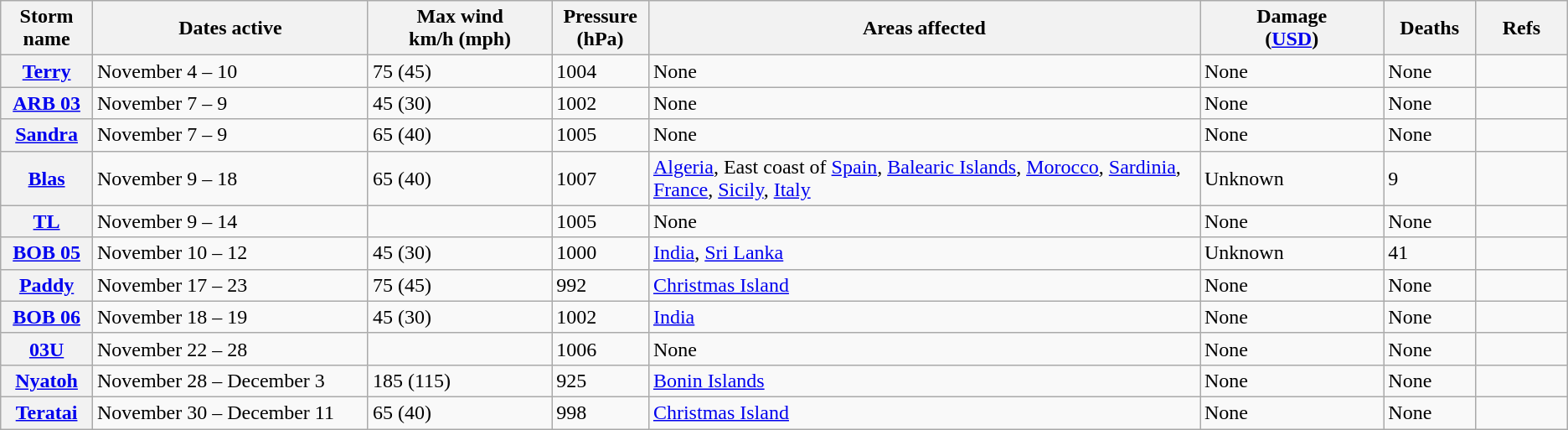<table class="wikitable sortable">
<tr>
<th width="5%">Storm name</th>
<th width="15%">Dates active</th>
<th width="10%">Max wind<br>km/h (mph)</th>
<th width="5%">Pressure<br>(hPa)</th>
<th width="30%">Areas affected</th>
<th width="10%">Damage<br>(<a href='#'>USD</a>)</th>
<th width="5%">Deaths</th>
<th width="5%">Refs</th>
</tr>
<tr>
<th><a href='#'>Terry</a></th>
<td>November 4 – 10</td>
<td>75 (45)</td>
<td>1004</td>
<td>None</td>
<td>None</td>
<td>None</td>
<td></td>
</tr>
<tr>
<th><a href='#'>ARB 03</a></th>
<td>November 7 – 9</td>
<td>45 (30)</td>
<td>1002</td>
<td>None</td>
<td>None</td>
<td>None</td>
<td></td>
</tr>
<tr>
<th><a href='#'>Sandra</a></th>
<td>November 7 – 9</td>
<td>65 (40)</td>
<td>1005</td>
<td>None</td>
<td>None</td>
<td>None</td>
<td></td>
</tr>
<tr>
<th><a href='#'>Blas</a></th>
<td>November 9 – 18</td>
<td>65 (40)</td>
<td>1007</td>
<td><a href='#'>Algeria</a>, East coast of <a href='#'>Spain</a>, <a href='#'>Balearic Islands</a>, <a href='#'>Morocco</a>, <a href='#'>Sardinia</a>, <a href='#'>France</a>, <a href='#'>Sicily</a>, <a href='#'>Italy</a></td>
<td>Unknown</td>
<td>9</td>
<td></td>
</tr>
<tr>
<th><a href='#'>TL</a></th>
<td>November 9 – 14</td>
<td></td>
<td>1005</td>
<td>None</td>
<td>None</td>
<td>None</td>
<td></td>
</tr>
<tr>
<th><a href='#'>BOB 05</a></th>
<td>November 10 – 12</td>
<td>45 (30)</td>
<td>1000</td>
<td><a href='#'>India</a>, <a href='#'>Sri Lanka</a></td>
<td>Unknown</td>
<td>41</td>
<td></td>
</tr>
<tr>
<th><a href='#'>Paddy</a></th>
<td>November 17 – 23</td>
<td>75 (45)</td>
<td>992</td>
<td><a href='#'>Christmas Island</a></td>
<td>None</td>
<td>None</td>
<td></td>
</tr>
<tr>
<th><a href='#'>BOB 06</a></th>
<td>November 18 – 19</td>
<td>45 (30)</td>
<td>1002</td>
<td><a href='#'>India</a></td>
<td>None</td>
<td>None</td>
<td></td>
</tr>
<tr>
<th><a href='#'>03U</a></th>
<td>November 22 – 28</td>
<td></td>
<td>1006</td>
<td>None</td>
<td>None</td>
<td>None</td>
<td></td>
</tr>
<tr>
<th><a href='#'>Nyatoh</a></th>
<td>November 28 – December 3</td>
<td>185 (115)</td>
<td>925</td>
<td><a href='#'>Bonin Islands</a></td>
<td>None</td>
<td>None</td>
<td></td>
</tr>
<tr>
<th><a href='#'>Teratai</a></th>
<td>November 30 – December 11</td>
<td>65 (40)</td>
<td>998</td>
<td><a href='#'>Christmas Island</a></td>
<td>None</td>
<td>None</td>
<td></td>
</tr>
</table>
